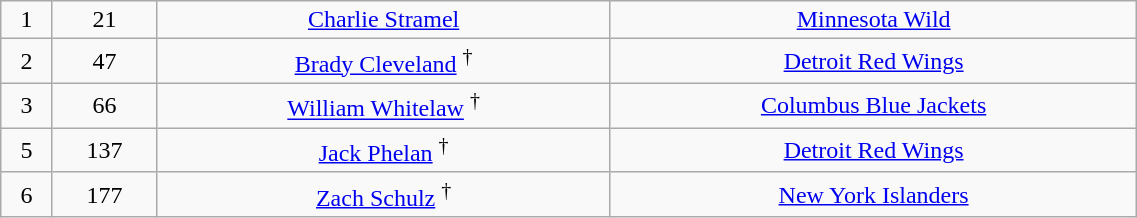<table class="wikitable" width="60%">
<tr align="center" bgcolor="">
<td>1</td>
<td>21</td>
<td><a href='#'>Charlie Stramel</a></td>
<td><a href='#'>Minnesota Wild</a></td>
</tr>
<tr align="center" bgcolor="">
<td>2</td>
<td>47</td>
<td><a href='#'>Brady Cleveland</a> <sup>†</sup></td>
<td><a href='#'>Detroit Red Wings</a></td>
</tr>
<tr align="center" bgcolor="">
<td>3</td>
<td>66</td>
<td><a href='#'>William Whitelaw</a> <sup>†</sup></td>
<td><a href='#'>Columbus Blue Jackets</a></td>
</tr>
<tr align="center" bgcolor="">
<td>5</td>
<td>137</td>
<td><a href='#'>Jack Phelan</a> <sup>†</sup></td>
<td><a href='#'>Detroit Red Wings</a></td>
</tr>
<tr align="center" bgcolor="">
<td>6</td>
<td>177</td>
<td><a href='#'>Zach Schulz</a> <sup>†</sup></td>
<td><a href='#'>New York Islanders</a></td>
</tr>
</table>
